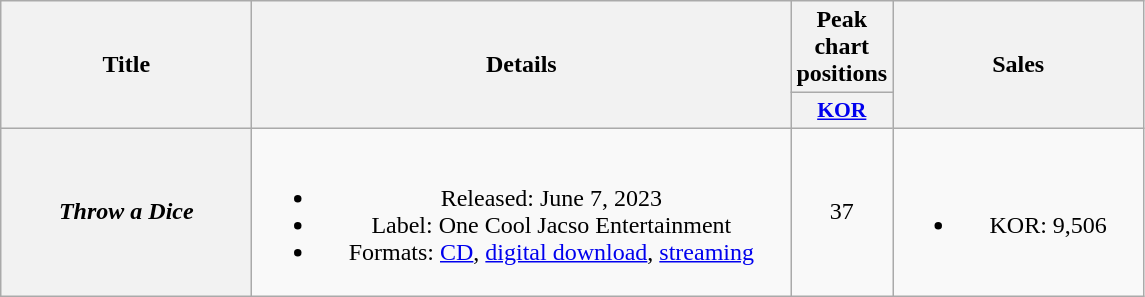<table class="wikitable plainrowheaders" style="text-align:center;">
<tr>
<th rowspan="2" style="width:10em;">Title</th>
<th rowspan="2" style="width:22em;">Details</th>
<th scope="col" colspan="1">Peak chart positions</th>
<th rowspan="2" style="width:10em;">Sales</th>
</tr>
<tr>
<th scope="col" style="font-size:90%; width:2.5em"><a href='#'>KOR</a><br></th>
</tr>
<tr>
<th scope="row"><em>Throw a Dice</em></th>
<td><br><ul><li>Released: June 7, 2023</li><li>Label: One Cool Jacso Entertainment</li><li>Formats: <a href='#'>CD</a>, <a href='#'>digital download</a>, <a href='#'>streaming</a></li></ul></td>
<td>37</td>
<td><br><ul><li>KOR: 9,506</li></ul></td>
</tr>
</table>
